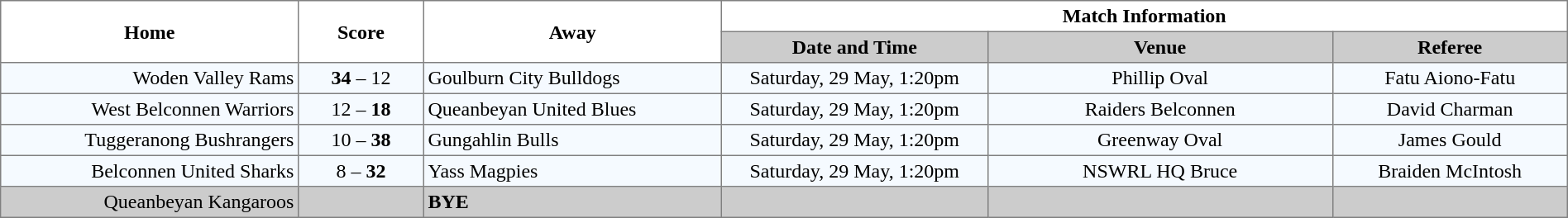<table border="1" cellpadding="3" cellspacing="0" width="100%" style="border-collapse:collapse;  text-align:center;">
<tr>
<th rowspan="2" width="19%">Home</th>
<th rowspan="2" width="8%">Score</th>
<th rowspan="2" width="19%">Away</th>
<th colspan="3">Match Information</th>
</tr>
<tr bgcolor="#CCCCCC">
<th width="17%">Date and Time</th>
<th width="22%">Venue</th>
<th width="50%">Referee</th>
</tr>
<tr style="text-align:center; background:#f5faff;">
<td align="right">Woden Valley Rams </td>
<td><strong>34</strong> – 12</td>
<td align="left"> Goulburn City Bulldogs</td>
<td>Saturday, 29 May, 1:20pm</td>
<td>Phillip Oval</td>
<td>Fatu Aiono-Fatu</td>
</tr>
<tr style="text-align:center; background:#f5faff;">
<td align="right">West Belconnen Warriors </td>
<td>12 – <strong>18</strong></td>
<td align="left"> Queanbeyan United Blues</td>
<td>Saturday, 29 May, 1:20pm</td>
<td>Raiders Belconnen</td>
<td>David Charman</td>
</tr>
<tr style="text-align:center; background:#f5faff;">
<td align="right">Tuggeranong Bushrangers </td>
<td>10 – <strong>38</strong></td>
<td align="left"> Gungahlin Bulls</td>
<td>Saturday, 29 May, 1:20pm</td>
<td>Greenway Oval</td>
<td>James Gould</td>
</tr>
<tr style="text-align:center; background:#f5faff;">
<td align="right">Belconnen United Sharks </td>
<td>8 – <strong>32</strong></td>
<td align="left"> Yass Magpies</td>
<td>Saturday, 29 May, 1:20pm</td>
<td>NSWRL HQ Bruce</td>
<td>Braiden McIntosh</td>
</tr>
<tr style="text-align:center; background:#CCCCCC;">
<td align="right">Queanbeyan Kangaroos </td>
<td></td>
<td align="left"><strong>BYE</strong></td>
<td></td>
<td></td>
<td></td>
</tr>
</table>
